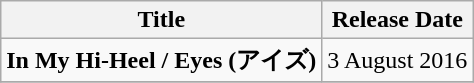<table class="wikitable">
<tr>
<th>Title</th>
<th>Release Date</th>
</tr>
<tr>
<td><strong> In My Hi-Heel / Eyes (アイズ)</strong></td>
<td>3 August 2016</td>
</tr>
<tr>
</tr>
</table>
